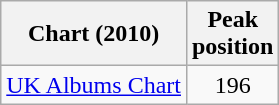<table class="wikitable">
<tr>
<th>Chart (2010)</th>
<th>Peak<br>position</th>
</tr>
<tr>
<td><a href='#'>UK Albums Chart</a></td>
<td style="text-align:center;">196</td>
</tr>
</table>
